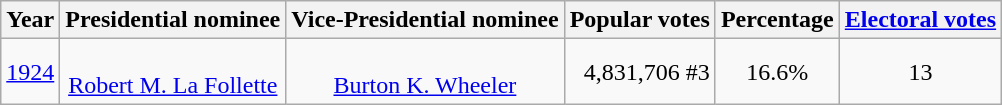<table class="wikitable sortable" style="text-align:center">
<tr>
<th>Year</th>
<th>Presidential nominee</th>
<th>Vice-Presidential nominee</th>
<th>Popular votes</th>
<th>Percentage</th>
<th><a href='#'>Electoral votes</a></th>
</tr>
<tr>
<td><a href='#'>1924</a></td>
<td><br><a href='#'>Robert M. La Follette</a></td>
<td><br><a href='#'>Burton K. Wheeler</a></td>
<td style="text-align:right">4,831,706 #3</td>
<td>16.6%</td>
<td>13</td>
</tr>
</table>
